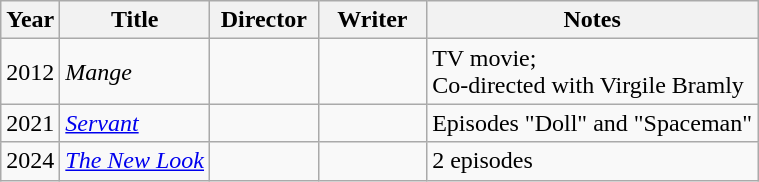<table class="wikitable">
<tr>
<th>Year</th>
<th>Title</th>
<th width=65>Director</th>
<th width=65>Writer</th>
<th>Notes</th>
</tr>
<tr>
<td>2012</td>
<td><em>Mange</em></td>
<td></td>
<td></td>
<td>TV movie;<br>Co-directed with Virgile Bramly</td>
</tr>
<tr>
<td>2021</td>
<td><em><a href='#'>Servant</a></em></td>
<td></td>
<td></td>
<td>Episodes "Doll" and "Spaceman"</td>
</tr>
<tr>
<td>2024</td>
<td><em><a href='#'>The New Look</a></em></td>
<td></td>
<td></td>
<td>2 episodes</td>
</tr>
</table>
